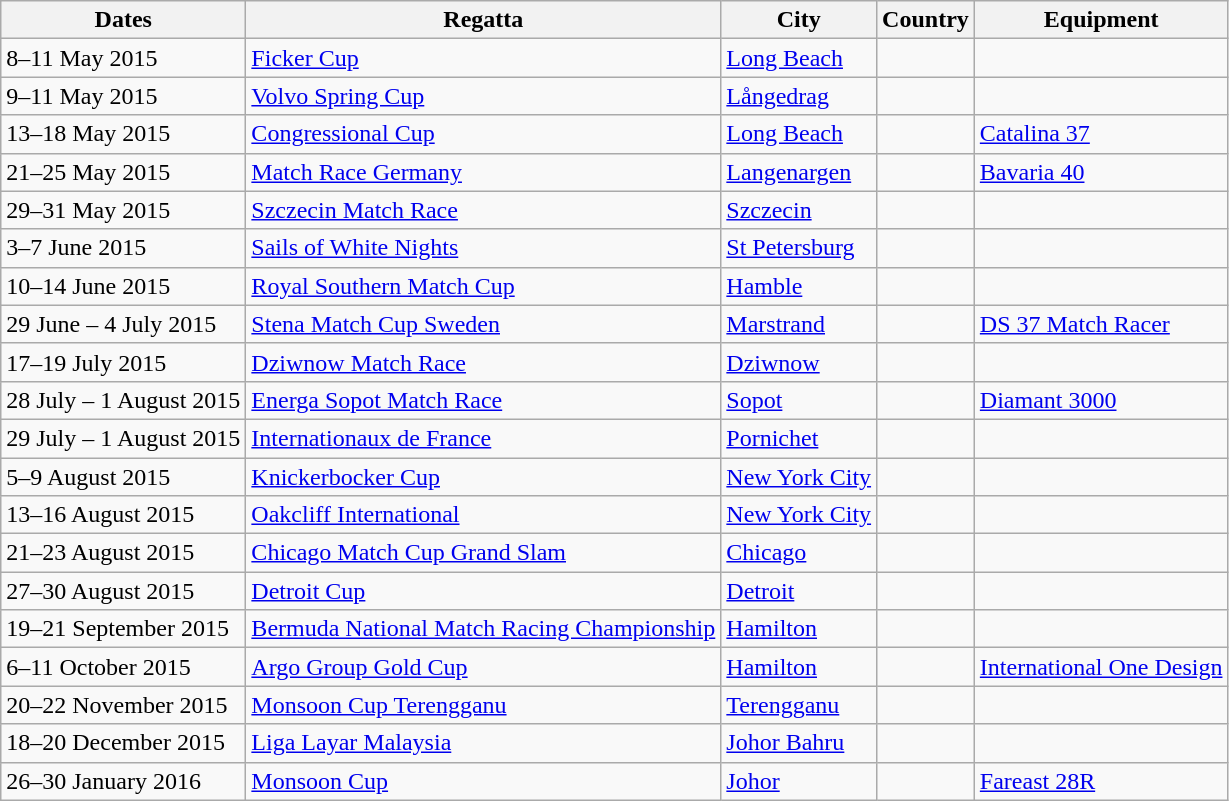<table class="wikitable">
<tr>
<th>Dates</th>
<th>Regatta</th>
<th>City</th>
<th>Country</th>
<th>Equipment</th>
</tr>
<tr>
<td>8–11 May 2015</td>
<td><a href='#'>Ficker Cup</a></td>
<td><a href='#'>Long Beach</a></td>
<td></td>
<td></td>
</tr>
<tr>
<td>9–11 May 2015</td>
<td><a href='#'>Volvo Spring Cup</a></td>
<td><a href='#'>Långedrag</a></td>
<td></td>
<td></td>
</tr>
<tr>
<td>13–18 May 2015</td>
<td><a href='#'>Congressional Cup</a></td>
<td><a href='#'>Long Beach</a></td>
<td></td>
<td><a href='#'>Catalina 37</a></td>
</tr>
<tr>
<td>21–25 May 2015</td>
<td><a href='#'>Match Race Germany</a></td>
<td><a href='#'>Langenargen</a></td>
<td></td>
<td><a href='#'>Bavaria 40</a></td>
</tr>
<tr>
<td>29–31 May 2015</td>
<td><a href='#'>Szczecin Match Race</a></td>
<td><a href='#'>Szczecin</a></td>
<td></td>
<td></td>
</tr>
<tr>
<td>3–7 June 2015</td>
<td><a href='#'>Sails of White Nights</a></td>
<td><a href='#'>St Petersburg</a></td>
<td></td>
<td></td>
</tr>
<tr>
<td>10–14 June 2015</td>
<td><a href='#'>Royal Southern Match Cup</a></td>
<td><a href='#'>Hamble</a></td>
<td></td>
<td></td>
</tr>
<tr>
<td>29 June – 4 July 2015</td>
<td><a href='#'>Stena Match Cup Sweden</a></td>
<td><a href='#'>Marstrand</a></td>
<td></td>
<td><a href='#'>DS 37 Match Racer</a></td>
</tr>
<tr>
<td>17–19 July 2015</td>
<td><a href='#'>Dziwnow Match Race</a></td>
<td><a href='#'>Dziwnow</a></td>
<td></td>
<td></td>
</tr>
<tr>
<td>28 July – 1 August 2015</td>
<td><a href='#'>Energa Sopot Match Race</a></td>
<td><a href='#'>Sopot</a></td>
<td></td>
<td><a href='#'>Diamant 3000</a></td>
</tr>
<tr>
<td>29 July – 1 August 2015</td>
<td><a href='#'>Internationaux de France</a></td>
<td><a href='#'>Pornichet</a></td>
<td></td>
<td></td>
</tr>
<tr>
<td>5–9 August 2015</td>
<td><a href='#'>Knickerbocker Cup</a></td>
<td><a href='#'>New York City</a></td>
<td></td>
<td></td>
</tr>
<tr>
<td>13–16 August 2015</td>
<td><a href='#'>Oakcliff International</a></td>
<td><a href='#'>New York City</a></td>
<td></td>
<td></td>
</tr>
<tr>
<td>21–23 August 2015</td>
<td><a href='#'>Chicago Match Cup Grand Slam</a></td>
<td><a href='#'>Chicago</a></td>
<td></td>
<td></td>
</tr>
<tr>
<td>27–30 August 2015</td>
<td><a href='#'>Detroit Cup</a></td>
<td><a href='#'>Detroit</a></td>
<td></td>
<td></td>
</tr>
<tr>
<td>19–21 September 2015</td>
<td><a href='#'>Bermuda National Match Racing Championship</a></td>
<td><a href='#'>Hamilton</a></td>
<td></td>
<td></td>
</tr>
<tr>
<td>6–11 October 2015</td>
<td><a href='#'>Argo Group Gold Cup</a></td>
<td><a href='#'>Hamilton</a></td>
<td></td>
<td><a href='#'>International One Design</a></td>
</tr>
<tr>
<td>20–22 November 2015</td>
<td><a href='#'>Monsoon Cup Terengganu</a></td>
<td><a href='#'>Terengganu</a></td>
<td></td>
<td></td>
</tr>
<tr>
<td>18–20 December 2015</td>
<td><a href='#'>Liga Layar Malaysia</a></td>
<td><a href='#'>Johor Bahru</a></td>
<td></td>
<td></td>
</tr>
<tr>
<td>26–30 January 2016</td>
<td><a href='#'>Monsoon Cup</a></td>
<td><a href='#'>Johor</a></td>
<td></td>
<td><a href='#'>Fareast 28R</a></td>
</tr>
</table>
